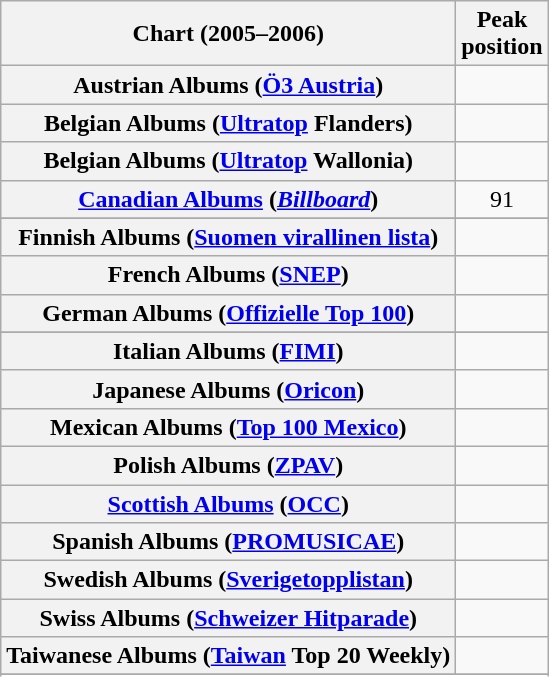<table class="wikitable sortable plainrowheaders">
<tr>
<th>Chart (2005–2006)</th>
<th>Peak<br>position</th>
</tr>
<tr>
<th scope="row">Austrian Albums (<a href='#'>Ö3 Austria</a>)</th>
<td></td>
</tr>
<tr>
<th scope="row">Belgian Albums (<a href='#'>Ultratop</a> Flanders)</th>
<td></td>
</tr>
<tr>
<th scope="row">Belgian Albums (<a href='#'>Ultratop</a> Wallonia)</th>
<td></td>
</tr>
<tr>
<th scope="row"><a href='#'>Canadian Albums</a> (<em><a href='#'>Billboard</a></em>)</th>
<td style="text-align:center;">91</td>
</tr>
<tr>
</tr>
<tr>
<th scope="row">Finnish Albums (<a href='#'>Suomen virallinen lista</a>)</th>
<td></td>
</tr>
<tr>
<th scope="row">French Albums (<a href='#'>SNEP</a>)</th>
<td></td>
</tr>
<tr>
<th scope="row">German Albums (<a href='#'>Offizielle Top 100</a>)</th>
<td></td>
</tr>
<tr>
</tr>
<tr>
<th scope="row">Italian Albums (<a href='#'>FIMI</a>)</th>
<td></td>
</tr>
<tr>
<th scope="row">Japanese Albums (<a href='#'>Oricon</a>)</th>
<td></td>
</tr>
<tr>
<th scope="row">Mexican Albums (<a href='#'>Top 100 Mexico</a>)</th>
<td></td>
</tr>
<tr>
<th scope="row">Polish Albums (<a href='#'>ZPAV</a>)</th>
<td></td>
</tr>
<tr>
<th scope="row"><a href='#'>Scottish Albums</a> (<a href='#'>OCC</a>)</th>
<td></td>
</tr>
<tr>
<th scope="row">Spanish Albums (<a href='#'>PROMUSICAE</a>)</th>
<td></td>
</tr>
<tr>
<th scope="row">Swedish Albums (<a href='#'>Sverigetopplistan</a>)</th>
<td></td>
</tr>
<tr>
<th scope="row">Swiss Albums (<a href='#'>Schweizer Hitparade</a>)</th>
<td></td>
</tr>
<tr>
<th scope="row">Taiwanese Albums (<a href='#'>Taiwan</a> Top 20 Weekly)</th>
<td></td>
</tr>
<tr>
</tr>
<tr>
</tr>
</table>
